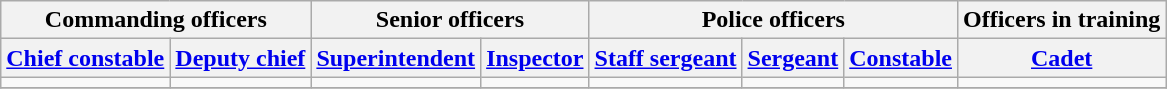<table class="wikitable">
<tr>
<th colspan="2">Commanding officers</th>
<th colspan="2">Senior officers</th>
<th colspan="3">Police officers</th>
<th>Officers in training</th>
</tr>
<tr>
<th><a href='#'>Chief constable</a></th>
<th><a href='#'>Deputy chief</a></th>
<th><a href='#'>Superintendent</a></th>
<th><a href='#'>Inspector</a></th>
<th><a href='#'>Staff sergeant</a></th>
<th><a href='#'>Sergeant</a></th>
<th><a href='#'>Constable</a></th>
<th><a href='#'>Cadet</a></th>
</tr>
<tr>
<td></td>
<td></td>
<td></td>
<td></td>
<td></td>
<td></td>
<td></td>
<td></td>
</tr>
<tr>
</tr>
</table>
